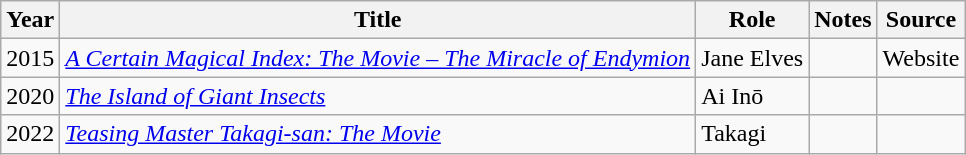<table class="wikitable sortable plainrowheaders">
<tr>
<th>Year</th>
<th>Title</th>
<th>Role</th>
<th class="unsortable">Notes</th>
<th class="unsortable">Source</th>
</tr>
<tr>
<td>2015</td>
<td><em><a href='#'>A Certain Magical Index: The Movie – The Miracle of Endymion</a></em></td>
<td>Jane Elves</td>
<td></td>
<td>Website</td>
</tr>
<tr>
<td>2020</td>
<td><em><a href='#'>The Island of Giant Insects</a></em></td>
<td>Ai Inō</td>
<td></td>
<td></td>
</tr>
<tr>
<td>2022</td>
<td><em><a href='#'>Teasing Master Takagi-san: The Movie</a></em></td>
<td>Takagi</td>
<td></td>
<td></td>
</tr>
</table>
